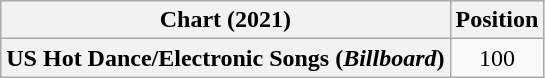<table class="wikitable plainrowheaders" style="text-align:center">
<tr>
<th scope="col">Chart (2021)</th>
<th scope="col">Position</th>
</tr>
<tr>
<th scope="row">US Hot Dance/Electronic Songs (<em>Billboard</em>)</th>
<td>100</td>
</tr>
</table>
